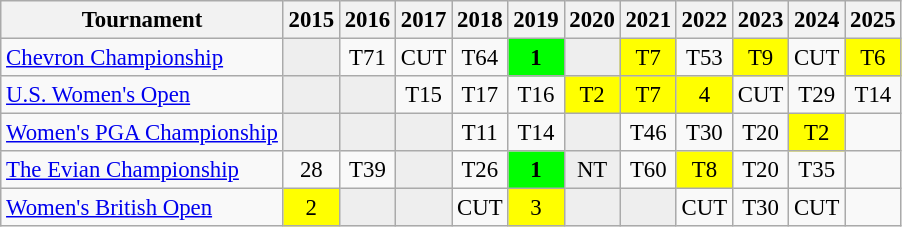<table class="wikitable" style="font-size:95%;text-align:center;">
<tr>
<th>Tournament</th>
<th>2015</th>
<th>2016</th>
<th>2017</th>
<th>2018</th>
<th>2019</th>
<th>2020</th>
<th>2021</th>
<th>2022</th>
<th>2023</th>
<th>2024</th>
<th>2025</th>
</tr>
<tr>
<td align=left><a href='#'>Chevron Championship</a></td>
<td style="background:#eeeeee;"></td>
<td>T71</td>
<td>CUT</td>
<td>T64</td>
<td style="background:lime;"><strong>1</strong></td>
<td style="background:#eeeeee;"></td>
<td style="background:yellow;">T7</td>
<td>T53</td>
<td style="background:yellow;">T9</td>
<td>CUT</td>
<td style="background:yellow;">T6</td>
</tr>
<tr>
<td align=left><a href='#'>U.S. Women's Open</a></td>
<td style="background:#eeeeee;"></td>
<td style="background:#eeeeee;"></td>
<td>T15</td>
<td>T17</td>
<td>T16</td>
<td style="background:yellow;">T2</td>
<td style="background:yellow;">T7</td>
<td style="background:yellow;">4</td>
<td>CUT</td>
<td>T29</td>
<td>T14</td>
</tr>
<tr>
<td align=left><a href='#'>Women's PGA Championship</a></td>
<td style="background:#eeeeee;"></td>
<td style="background:#eeeeee;"></td>
<td style="background:#eeeeee;"></td>
<td>T11</td>
<td>T14</td>
<td style="background:#eeeeee;"></td>
<td>T46</td>
<td>T30</td>
<td>T20</td>
<td style="background:yellow;">T2</td>
<td></td>
</tr>
<tr>
<td align=left><a href='#'>The Evian Championship</a></td>
<td>28</td>
<td>T39</td>
<td style="background:#eeeeee;"></td>
<td>T26</td>
<td style="background:lime;"><strong>1</strong></td>
<td style="background:#eeeeee;">NT</td>
<td>T60</td>
<td style="background:yellow;">T8</td>
<td>T20</td>
<td>T35</td>
<td></td>
</tr>
<tr>
<td align=left><a href='#'>Women's British Open</a></td>
<td style="background:yellow;">2</td>
<td style="background:#eeeeee;"></td>
<td style="background:#eeeeee;"></td>
<td>CUT</td>
<td style="background:yellow;">3</td>
<td style="background:#eeeeee;"></td>
<td style="background:#eeeeee;"></td>
<td>CUT</td>
<td>T30</td>
<td>CUT</td>
<td></td>
</tr>
</table>
